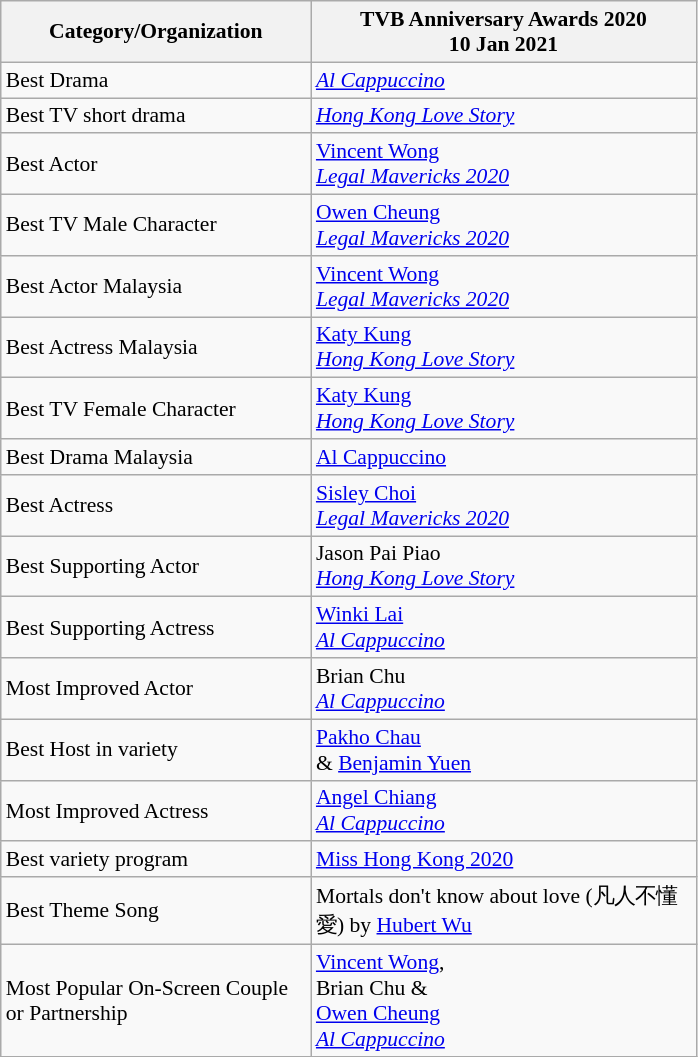<table class="wikitable" style="font-size: 90%;">
<tr>
<th style="width:200px;">Category/Organization</th>
<th style="width:250px;">TVB Anniversary Awards 2020 <br> 10 Jan 2021 <br></th>
</tr>
<tr>
<td>Best Drama</td>
<td><em><a href='#'>Al Cappuccino</a></em></td>
</tr>
<tr>
<td>Best TV short drama</td>
<td><em><a href='#'>Hong Kong Love Story</a></em></td>
</tr>
<tr>
<td>Best Actor</td>
<td><a href='#'>Vincent Wong</a> <br> <em><a href='#'>Legal Mavericks 2020</a></em></td>
</tr>
<tr>
<td>Best TV Male Character</td>
<td><a href='#'>Owen Cheung</a> <br> <em><a href='#'>Legal Mavericks 2020</a></em></td>
</tr>
<tr>
<td>Best Actor Malaysia</td>
<td><a href='#'>Vincent Wong</a> <br> <em><a href='#'>Legal Mavericks 2020</a></em></td>
</tr>
<tr>
<td>Best Actress Malaysia</td>
<td><a href='#'>Katy Kung</a> <br> <em><a href='#'>Hong Kong Love Story</a></em></td>
</tr>
<tr>
<td>Best TV Female Character</td>
<td><a href='#'>Katy Kung</a> <br> <em><a href='#'>Hong Kong Love Story</a></em></td>
</tr>
<tr>
<td>Best Drama Malaysia</td>
<td><a href='#'>Al Cappuccino</a></td>
</tr>
<tr>
<td>Best Actress</td>
<td><a href='#'>Sisley Choi</a>  <br> <em><a href='#'>Legal Mavericks 2020</a></em></td>
</tr>
<tr>
<td>Best Supporting Actor</td>
<td>Jason Pai Piao <br> <em><a href='#'>Hong Kong Love Story</a></em></td>
</tr>
<tr>
<td>Best Supporting Actress</td>
<td><a href='#'>Winki Lai</a> <br> <em><a href='#'>Al Cappuccino</a></em></td>
</tr>
<tr>
<td>Most Improved Actor</td>
<td>Brian Chu <br> <em><a href='#'>Al Cappuccino</a></em></td>
</tr>
<tr>
<td>Best Host in variety</td>
<td><a href='#'>Pakho Chau</a> <br> & <a href='#'>Benjamin Yuen</a></td>
</tr>
<tr>
<td>Most Improved Actress</td>
<td><a href='#'>Angel Chiang</a> <br> <em><a href='#'>Al Cappuccino</a></em></td>
</tr>
<tr>
<td>Best variety program</td>
<td><a href='#'>Miss Hong Kong 2020</a></td>
</tr>
<tr>
<td>Best Theme Song</td>
<td>Mortals don't know about love (凡人不懂愛) by <a href='#'>Hubert Wu</a></td>
</tr>
<tr>
<td>Most Popular On-Screen Couple or Partnership</td>
<td><a href='#'>Vincent Wong</a>, <br> Brian Chu & <br> <a href='#'>Owen Cheung</a> <br> <em><a href='#'>Al Cappuccino</a></em></td>
</tr>
</table>
